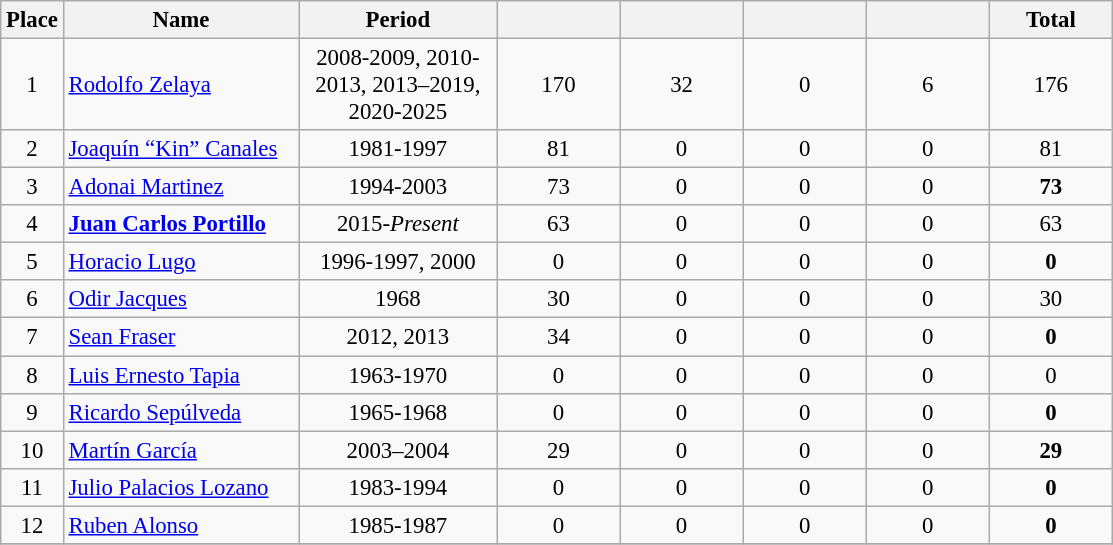<table class="wikitable sortable" style="font-size: 95%; text-align: center;">
<tr>
<th width=30>Place</th>
<th width=150>Name</th>
<th width=125>Period</th>
<th width=75></th>
<th width=75></th>
<th width=75></th>
<th width=75></th>
<th width=75><strong>Total</strong></th>
</tr>
<tr>
<td>1</td>
<td align="left"> <a href='#'>Rodolfo Zelaya</a></td>
<td>2008-2009, 2010-2013, 2013–2019, 2020-2025</td>
<td>170</td>
<td>32</td>
<td>0</td>
<td>6</td>
<td>176</td>
</tr>
<tr>
<td>2</td>
<td align="left">  <a href='#'>Joaquín “Kin” Canales</a></td>
<td>1981-1997</td>
<td>81</td>
<td>0</td>
<td>0</td>
<td>0</td>
<td>81</td>
</tr>
<tr>
<td>3</td>
<td align="left"> <a href='#'>Adonai Martinez</a></td>
<td>1994-2003</td>
<td>73</td>
<td>0</td>
<td>0</td>
<td>0</td>
<td><strong>73</strong></td>
</tr>
<tr>
<td>4</td>
<td align="left"> <strong><a href='#'>Juan Carlos Portillo</a></strong></td>
<td>2015-<em>Present</em></td>
<td>63</td>
<td>0</td>
<td>0</td>
<td>0</td>
<td>63</td>
</tr>
<tr>
<td>5</td>
<td align="left"> <a href='#'>Horacio Lugo</a></td>
<td>1996-1997, 2000</td>
<td>0</td>
<td>0</td>
<td>0</td>
<td>0</td>
<td><strong>0</strong></td>
</tr>
<tr>
<td>6</td>
<td align="left"> <a href='#'>Odir Jacques</a></td>
<td>1968</td>
<td>30</td>
<td>0</td>
<td>0</td>
<td>0</td>
<td>30</td>
</tr>
<tr>
<td>7</td>
<td align="left"> <a href='#'>Sean Fraser</a></td>
<td>2012, 2013</td>
<td>34</td>
<td>0</td>
<td>0</td>
<td>0</td>
<td><strong>0</strong></td>
</tr>
<tr>
<td>8</td>
<td align="left"> <a href='#'>Luis Ernesto Tapia</a></td>
<td>1963-1970</td>
<td>0</td>
<td>0</td>
<td>0</td>
<td>0</td>
<td>0</td>
</tr>
<tr>
<td>9</td>
<td align="left"> <a href='#'>Ricardo Sepúlveda</a></td>
<td>1965-1968</td>
<td>0</td>
<td>0</td>
<td>0</td>
<td>0</td>
<td><strong>0</strong></td>
</tr>
<tr>
<td>10</td>
<td align="left"> <a href='#'>Martín García</a></td>
<td>2003–2004</td>
<td>29</td>
<td>0</td>
<td>0</td>
<td>0</td>
<td><strong>29</strong></td>
</tr>
<tr>
<td>11</td>
<td align="left"> <a href='#'>Julio Palacios Lozano</a></td>
<td>1983-1994</td>
<td>0</td>
<td>0</td>
<td>0</td>
<td>0</td>
<td><strong>0</strong></td>
</tr>
<tr>
<td>12</td>
<td align="left"> <a href='#'>Ruben Alonso</a></td>
<td>1985-1987</td>
<td>0</td>
<td>0</td>
<td>0</td>
<td>0</td>
<td><strong>0</strong></td>
</tr>
<tr>
</tr>
</table>
